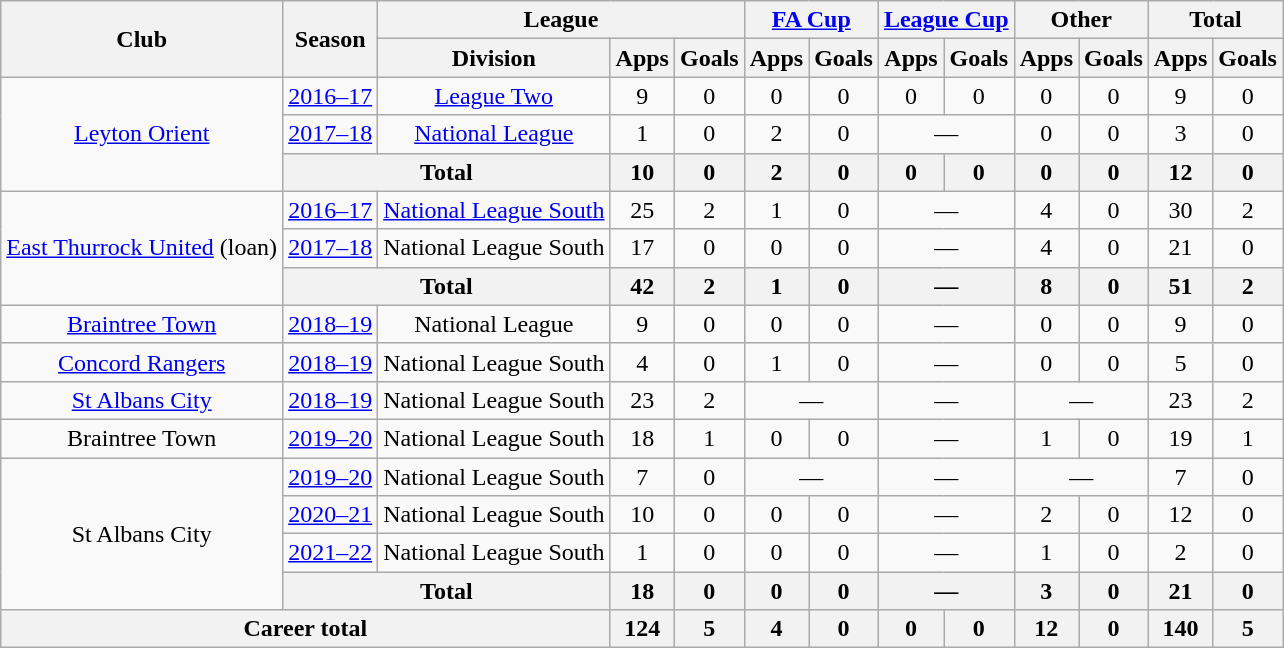<table class="wikitable" style="text-align: center;">
<tr>
<th rowspan="2">Club</th>
<th rowspan="2">Season</th>
<th colspan="3">League</th>
<th colspan="2"><a href='#'>FA Cup</a></th>
<th colspan="2"><a href='#'>League Cup</a></th>
<th colspan="2">Other</th>
<th colspan="2">Total</th>
</tr>
<tr>
<th>Division</th>
<th>Apps</th>
<th>Goals</th>
<th>Apps</th>
<th>Goals</th>
<th>Apps</th>
<th>Goals</th>
<th>Apps</th>
<th>Goals</th>
<th>Apps</th>
<th>Goals</th>
</tr>
<tr>
<td rowspan="3" valign="center"><a href='#'>Leyton Orient</a></td>
<td><a href='#'>2016–17</a></td>
<td><a href='#'>League Two</a></td>
<td>9</td>
<td>0</td>
<td>0</td>
<td>0</td>
<td>0</td>
<td>0</td>
<td>0</td>
<td>0</td>
<td>9</td>
<td>0</td>
</tr>
<tr>
<td><a href='#'>2017–18</a></td>
<td><a href='#'>National League</a></td>
<td>1</td>
<td>0</td>
<td>2</td>
<td>0</td>
<td colspan="2">—</td>
<td>0</td>
<td>0</td>
<td>3</td>
<td>0</td>
</tr>
<tr>
<th colspan="2">Total</th>
<th>10</th>
<th>0</th>
<th>2</th>
<th>0</th>
<th>0</th>
<th>0</th>
<th>0</th>
<th>0</th>
<th>12</th>
<th>0</th>
</tr>
<tr>
<td rowspan="3" valign="center"><a href='#'>East Thurrock United</a> (loan)</td>
<td><a href='#'>2016–17</a></td>
<td><a href='#'>National League South</a></td>
<td>25</td>
<td>2</td>
<td>1</td>
<td>0</td>
<td colspan="2">—</td>
<td>4</td>
<td>0</td>
<td>30</td>
<td>2</td>
</tr>
<tr>
<td><a href='#'>2017–18</a></td>
<td>National League South</td>
<td>17</td>
<td>0</td>
<td>0</td>
<td>0</td>
<td colspan="2">—</td>
<td>4</td>
<td>0</td>
<td>21</td>
<td>0</td>
</tr>
<tr>
<th colspan="2">Total</th>
<th>42</th>
<th>2</th>
<th>1</th>
<th>0</th>
<th colspan="2">—</th>
<th>8</th>
<th>0</th>
<th>51</th>
<th>2</th>
</tr>
<tr>
<td rowspan="1" valign="center"><a href='#'>Braintree Town</a></td>
<td><a href='#'>2018–19</a></td>
<td>National League</td>
<td>9</td>
<td>0</td>
<td>0</td>
<td>0</td>
<td colspan="2">—</td>
<td>0</td>
<td>0</td>
<td>9</td>
<td>0</td>
</tr>
<tr>
<td rowspan="1" valign="center"><a href='#'>Concord Rangers</a></td>
<td><a href='#'>2018–19</a></td>
<td>National League South</td>
<td>4</td>
<td>0</td>
<td>1</td>
<td>0</td>
<td colspan="2">—</td>
<td>0</td>
<td>0</td>
<td>5</td>
<td>0</td>
</tr>
<tr>
<td rowspan="1" valign="center"><a href='#'>St Albans City</a></td>
<td><a href='#'>2018–19</a></td>
<td>National League South</td>
<td>23</td>
<td>2</td>
<td colspan="2">—</td>
<td colspan="2">—</td>
<td colspan="2">—</td>
<td>23</td>
<td>2</td>
</tr>
<tr>
<td rowspan="1" valign="center">Braintree Town</td>
<td><a href='#'>2019–20</a></td>
<td>National League South</td>
<td>18</td>
<td>1</td>
<td>0</td>
<td>0</td>
<td colspan="2">—</td>
<td>1</td>
<td>0</td>
<td>19</td>
<td>1</td>
</tr>
<tr>
<td rowspan="4" valign="center">St Albans City</td>
<td><a href='#'>2019–20</a></td>
<td>National League South</td>
<td>7</td>
<td>0</td>
<td colspan="2">—</td>
<td colspan="2">—</td>
<td colspan="2">—</td>
<td>7</td>
<td>0</td>
</tr>
<tr>
<td><a href='#'>2020–21</a></td>
<td>National League South</td>
<td>10</td>
<td>0</td>
<td>0</td>
<td>0</td>
<td colspan="2">—</td>
<td>2</td>
<td>0</td>
<td>12</td>
<td>0</td>
</tr>
<tr>
<td><a href='#'>2021–22</a></td>
<td>National League South</td>
<td>1</td>
<td>0</td>
<td>0</td>
<td>0</td>
<td colspan="2">—</td>
<td>1</td>
<td>0</td>
<td>2</td>
<td>0</td>
</tr>
<tr>
<th colspan="2">Total</th>
<th>18</th>
<th>0</th>
<th>0</th>
<th>0</th>
<th colspan="2">—</th>
<th>3</th>
<th>0</th>
<th>21</th>
<th>0</th>
</tr>
<tr>
<th colspan="3">Career total</th>
<th>124</th>
<th>5</th>
<th>4</th>
<th>0</th>
<th>0</th>
<th>0</th>
<th>12</th>
<th>0</th>
<th>140</th>
<th>5</th>
</tr>
</table>
